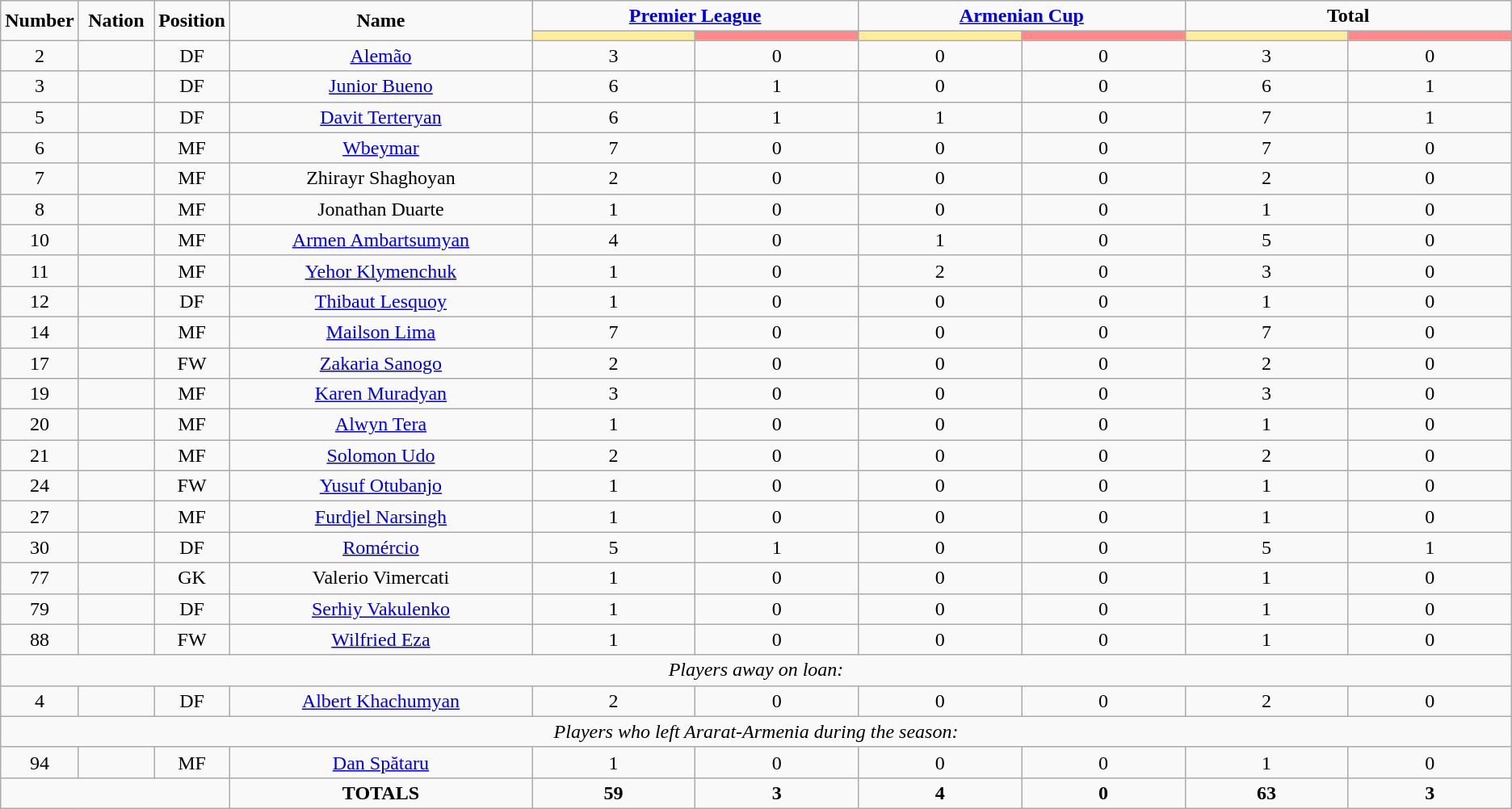<table class="wikitable" style="text-align:center;">
<tr>
<td rowspan="2"  style="width:5%; text-align:center;"><strong>Number</strong></td>
<td rowspan="2"  style="width:5%; text-align:center;"><strong>Nation</strong></td>
<td rowspan="2"  style="width:5%; text-align:center;"><strong>Position</strong></td>
<td rowspan="2"  style="width:20%; text-align:center;"><strong>Name</strong></td>
<td colspan="2" style="text-align:center;"><strong><a href='#'>Premier League</a></strong></td>
<td colspan="2" style="text-align:center;"><strong><a href='#'>Armenian Cup</a></strong></td>
<td colspan="2" style="text-align:center;"><strong>Total</strong></td>
</tr>
<tr>
<th style="width:60px; background:#fe9;"></th>
<th style="width:60px; background:#ff8888;"></th>
<th style="width:60px; background:#fe9;"></th>
<th style="width:60px; background:#ff8888;"></th>
<th style="width:60px; background:#fe9;"></th>
<th style="width:60px; background:#ff8888;"></th>
</tr>
<tr>
<td>2</td>
<td></td>
<td>DF</td>
<td><a href='#'>Alemão</a></td>
<td>3</td>
<td>0</td>
<td>0</td>
<td>0</td>
<td>3</td>
<td>0</td>
</tr>
<tr>
<td>3</td>
<td></td>
<td>DF</td>
<td><a href='#'>Junior Bueno</a></td>
<td>6</td>
<td>1</td>
<td>0</td>
<td>0</td>
<td>6</td>
<td>1</td>
</tr>
<tr>
<td>5</td>
<td></td>
<td>DF</td>
<td><a href='#'>Davit Terteryan</a></td>
<td>6</td>
<td>1</td>
<td>1</td>
<td>0</td>
<td>7</td>
<td>1</td>
</tr>
<tr>
<td>6</td>
<td></td>
<td>MF</td>
<td><a href='#'>Wbeymar</a></td>
<td>7</td>
<td>0</td>
<td>0</td>
<td>0</td>
<td>7</td>
<td>0</td>
</tr>
<tr>
<td>7</td>
<td></td>
<td>MF</td>
<td>Zhirayr Shaghoyan</td>
<td>2</td>
<td>0</td>
<td>0</td>
<td>0</td>
<td>2</td>
<td>0</td>
</tr>
<tr>
<td>8</td>
<td></td>
<td>MF</td>
<td>Jonathan Duarte</td>
<td>1</td>
<td>0</td>
<td>0</td>
<td>0</td>
<td>1</td>
<td>0</td>
</tr>
<tr>
<td>10</td>
<td></td>
<td>MF</td>
<td><a href='#'>Armen Ambartsumyan</a></td>
<td>4</td>
<td>0</td>
<td>1</td>
<td>0</td>
<td>5</td>
<td>0</td>
</tr>
<tr>
<td>11</td>
<td></td>
<td>MF</td>
<td><a href='#'>Yehor Klymenchuk</a></td>
<td>1</td>
<td>0</td>
<td>2</td>
<td>0</td>
<td>3</td>
<td>0</td>
</tr>
<tr>
<td>12</td>
<td></td>
<td>DF</td>
<td><a href='#'>Thibaut Lesquoy</a></td>
<td>1</td>
<td>0</td>
<td>0</td>
<td>0</td>
<td>1</td>
<td>0</td>
</tr>
<tr>
<td>14</td>
<td></td>
<td>MF</td>
<td><a href='#'>Mailson Lima</a></td>
<td>7</td>
<td>0</td>
<td>0</td>
<td>0</td>
<td>7</td>
<td>0</td>
</tr>
<tr>
<td>17</td>
<td></td>
<td>FW</td>
<td><a href='#'>Zakaria Sanogo</a></td>
<td>2</td>
<td>0</td>
<td>0</td>
<td>0</td>
<td>2</td>
<td>0</td>
</tr>
<tr>
<td>19</td>
<td></td>
<td>MF</td>
<td><a href='#'>Karen Muradyan</a></td>
<td>3</td>
<td>0</td>
<td>0</td>
<td>0</td>
<td>3</td>
<td>0</td>
</tr>
<tr>
<td>20</td>
<td></td>
<td>MF</td>
<td><a href='#'>Alwyn Tera</a></td>
<td>1</td>
<td>0</td>
<td>0</td>
<td>0</td>
<td>1</td>
<td>0</td>
</tr>
<tr>
<td>21</td>
<td></td>
<td>MF</td>
<td><a href='#'>Solomon Udo</a></td>
<td>2</td>
<td>0</td>
<td>0</td>
<td>0</td>
<td>2</td>
<td>0</td>
</tr>
<tr>
<td>24</td>
<td></td>
<td>FW</td>
<td><a href='#'>Yusuf Otubanjo</a></td>
<td>1</td>
<td>0</td>
<td>0</td>
<td>0</td>
<td>1</td>
<td>0</td>
</tr>
<tr>
<td>27</td>
<td></td>
<td>MF</td>
<td><a href='#'>Furdjel Narsingh</a></td>
<td>1</td>
<td>0</td>
<td>0</td>
<td>0</td>
<td>1</td>
<td>0</td>
</tr>
<tr>
<td>30</td>
<td></td>
<td>DF</td>
<td><a href='#'>Romércio</a></td>
<td>5</td>
<td>1</td>
<td>0</td>
<td>0</td>
<td>5</td>
<td>1</td>
</tr>
<tr>
<td>77</td>
<td></td>
<td>GK</td>
<td>Valerio Vimercati</td>
<td>1</td>
<td>0</td>
<td>0</td>
<td>0</td>
<td>1</td>
<td>0</td>
</tr>
<tr>
<td>79</td>
<td></td>
<td>DF</td>
<td><a href='#'>Serhiy Vakulenko</a></td>
<td>1</td>
<td>0</td>
<td>0</td>
<td>0</td>
<td>1</td>
<td>0</td>
</tr>
<tr>
<td>88</td>
<td></td>
<td>FW</td>
<td><a href='#'>Wilfried Eza</a></td>
<td>1</td>
<td>0</td>
<td>0</td>
<td>0</td>
<td>1</td>
<td>0</td>
</tr>
<tr>
<td colspan="14"><em>Players away on loan:</em></td>
</tr>
<tr>
<td>4</td>
<td></td>
<td>DF</td>
<td><a href='#'>Albert Khachumyan</a></td>
<td>2</td>
<td>0</td>
<td>0</td>
<td>0</td>
<td>2</td>
<td>0</td>
</tr>
<tr>
<td colspan="14"><em>Players who left Ararat-Armenia during the season:</em></td>
</tr>
<tr>
<td>94</td>
<td></td>
<td>MF</td>
<td><a href='#'>Dan Spătaru</a></td>
<td>1</td>
<td>0</td>
<td>0</td>
<td>0</td>
<td>1</td>
<td>0</td>
</tr>
<tr>
<td colspan="3"></td>
<td><strong>TOTALS</strong></td>
<td><strong>59</strong></td>
<td><strong>3</strong></td>
<td><strong>4</strong></td>
<td><strong>0</strong></td>
<td><strong>63</strong></td>
<td><strong>3</strong></td>
</tr>
</table>
